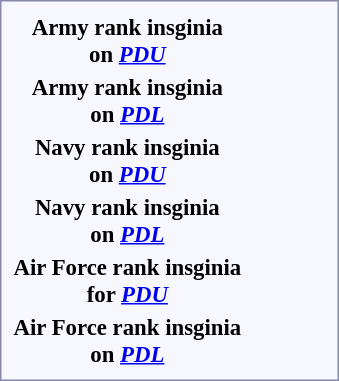<table style="border:1px solid #8888aa; background-color:#f7f8ff; padding:5px; font-size:95%; margin: 0px 12px 12px 0px;">
<tr align="center">
<th>Army rank insginia<br> on <em><a href='#'>PDU</a></em></th>
<td colspan=3></td>
<td colspan=3></td>
<td colspan=2></td>
<td colspan=2></td>
<td colspan=6></td>
<td colspan=6></td>
<td colspan=2></td>
<td colspan=2></td>
<td colspan=2></td>
<td colspan=3></td>
<td colspan=3></td>
<td colspan=2></td>
<td colspan=12 rowspan=2></td>
</tr>
<tr align="center">
<th>Army rank insginia<br> on <em><a href='#'>PDL</a></em></th>
<td colspan=3></td>
<td colspan=3></td>
<td colspan=2></td>
<td colspan=2></td>
<td colspan=6></td>
<td colspan=6></td>
<td colspan=2></td>
<td colspan=2></td>
<td colspan=2></td>
<td colspan=3></td>
<td colspan=3></td>
<td colspan=2></td>
<td colspan=12 rowspan=2><br></td>
</tr>
<tr align="center">
<th>Navy rank insginia<br> on <em><a href='#'>PDU</a></em></th>
<td colspan=3></td>
<td colspan=3></td>
<td colspan=2></td>
<td colspan=2></td>
<td colspan=6></td>
<td colspan=6></td>
<td colspan=2></td>
<td colspan=2></td>
<td colspan=2></td>
<td colspan=3></td>
<td colspan=3></td>
<td colspan=2></td>
<td colspan=12 rowspan=2></td>
</tr>
<tr align="center">
<th>Navy rank insginia<br> on <em><a href='#'>PDL</a></em></th>
<td colspan=3></td>
<td colspan=3></td>
<td colspan=2></td>
<td colspan=2></td>
<td colspan=6></td>
<td colspan=6></td>
<td colspan=2></td>
<td colspan=2></td>
<td colspan=2></td>
<td colspan=3></td>
<td colspan=3></td>
<td colspan=2></td>
<td colspan=12 rowspan=2><br></td>
</tr>
<tr align="center">
<th>Air Force rank insginia<br> for <em><a href='#'>PDU</a></em></th>
<td colspan=3></td>
<td colspan=3></td>
<td colspan=2></td>
<td colspan=2></td>
<td colspan=6></td>
<td colspan=6></td>
<td colspan=2></td>
<td colspan=2></td>
<td colspan=2></td>
<td colspan=3></td>
<td colspan=3></td>
<td colspan=2></td>
<td colspan=12 rowspan=2></td>
</tr>
<tr align="center">
<th>Air Force rank insginia<br> on <em><a href='#'>PDL</a></em></th>
<td colspan=3></td>
<td colspan=3></td>
<td colspan=2></td>
<td colspan=2></td>
<td colspan=6></td>
<td colspan=6></td>
<td colspan=2></td>
<td colspan=2></td>
<td colspan=2></td>
<td colspan=3></td>
<td colspan=3></td>
<td colspan=2></td>
<td colspan=12 rowspan=2><br></td>
</tr>
</table>
